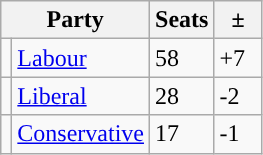<table class="wikitable">
<tr>
<th colspan="2">Party</th>
<th>Seats</th>
<th>  ±  </th>
</tr>
<tr>
<td style="background-color: "></td>
<td><a href='#'>Labour</a></td>
<td>58</td>
<td>+7</td>
</tr>
<tr>
<td style="background-color: "></td>
<td><a href='#'>Liberal</a></td>
<td>28</td>
<td>-2</td>
</tr>
<tr>
<td style="background-color: "></td>
<td><a href='#'>Conservative</a></td>
<td>17</td>
<td>-1</td>
</tr>
</table>
